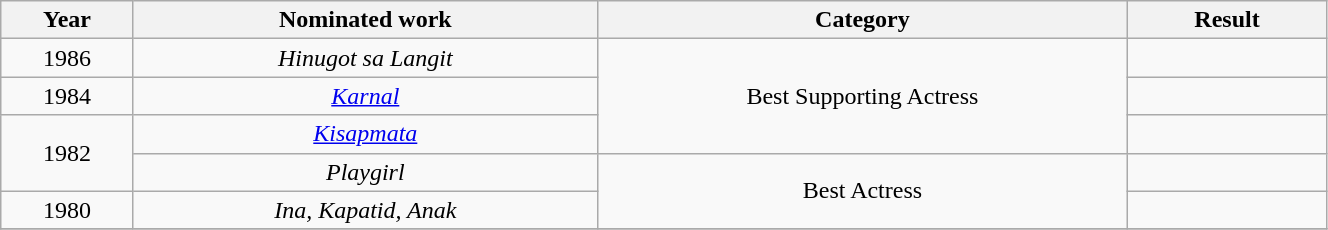<table class="wikitable sortable" style="width:70%; text-align:center;">
<tr>
<th scope="col" style="width:10%;">Year</th>
<th scope="col" style="width:35%;">Nominated work</th>
<th scope="col" style="width:40%;">Category</th>
<th scope="col" style="width:15%;">Result</th>
</tr>
<tr>
<td>1986</td>
<td><em>Hinugot sa Langit</em></td>
<td rowspan=3 align="center">Best Supporting Actress</td>
<td></td>
</tr>
<tr>
<td>1984</td>
<td><em><a href='#'>Karnal</a></em></td>
<td></td>
</tr>
<tr>
<td rowspan=2 align="center">1982</td>
<td><em><a href='#'>Kisapmata</a></em></td>
<td></td>
</tr>
<tr>
<td><em>Playgirl</em></td>
<td rowspan=2 align="center">Best Actress</td>
<td></td>
</tr>
<tr>
<td>1980</td>
<td><em>Ina, Kapatid, Anak</em></td>
<td></td>
</tr>
<tr>
</tr>
</table>
